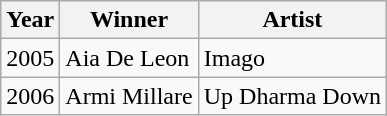<table class="wikitable">
<tr>
<th>Year</th>
<th>Winner</th>
<th>Artist</th>
</tr>
<tr>
<td>2005</td>
<td>Aia De Leon</td>
<td>Imago</td>
</tr>
<tr>
<td>2006</td>
<td>Armi Millare</td>
<td>Up Dharma Down</td>
</tr>
</table>
